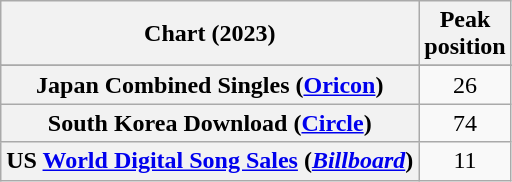<table class="wikitable sortable plainrowheaders" style="text-align:center">
<tr>
<th scope="col">Chart (2023)</th>
<th scope="col">Peak<br>position</th>
</tr>
<tr>
</tr>
<tr>
</tr>
<tr>
<th scope="row">Japan Combined Singles (<a href='#'>Oricon</a>)</th>
<td>26</td>
</tr>
<tr>
<th scope="row">South Korea Download (<a href='#'>Circle</a>)<br></th>
<td>74</td>
</tr>
<tr>
<th scope="row">US <a href='#'>World Digital Song Sales</a> (<em><a href='#'>Billboard</a></em>)</th>
<td>11</td>
</tr>
</table>
